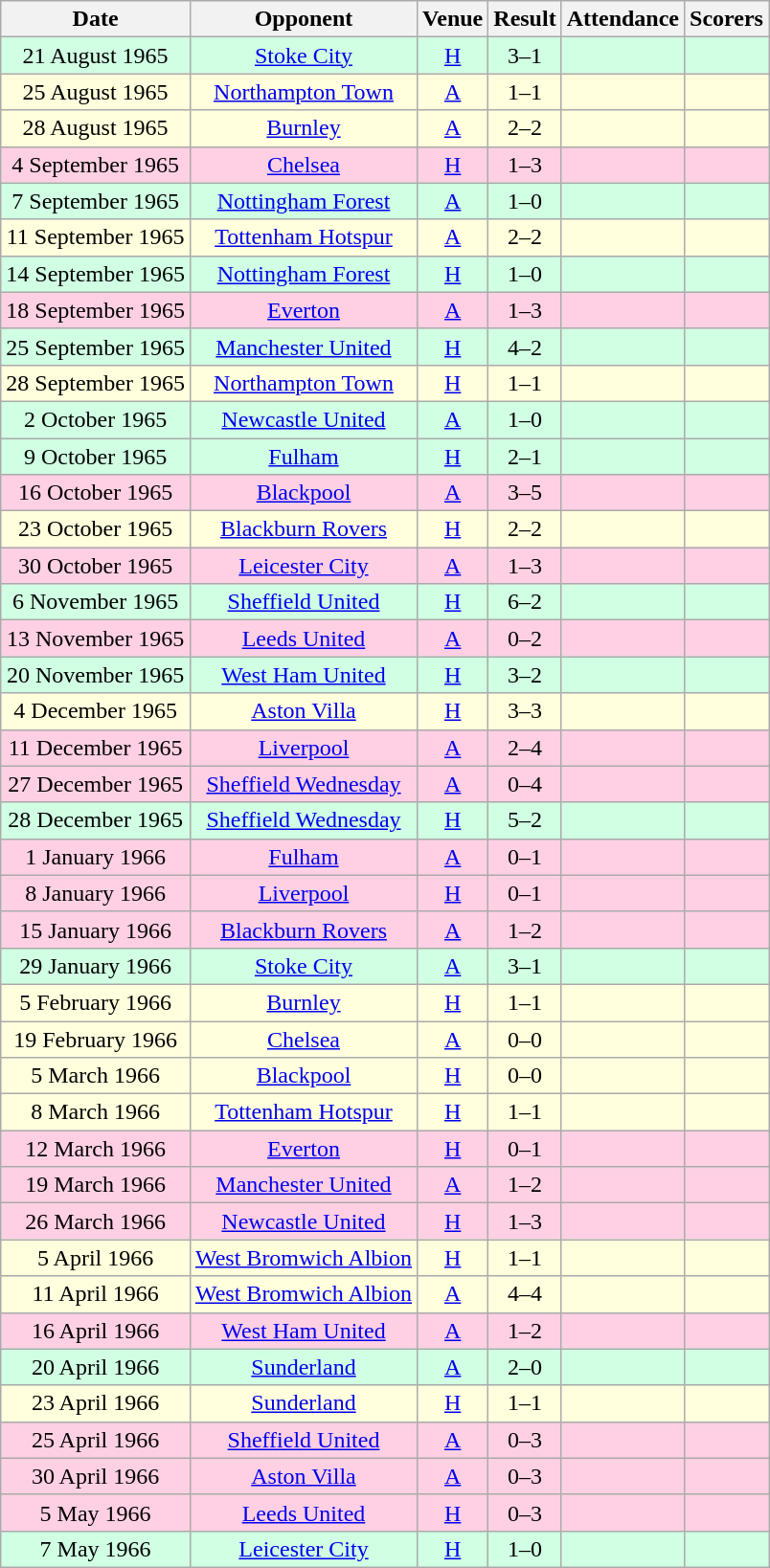<table class="wikitable sortable" style="font-size:100%; text-align:center">
<tr>
<th>Date</th>
<th>Opponent</th>
<th>Venue</th>
<th>Result</th>
<th>Attendance</th>
<th>Scorers</th>
</tr>
<tr style="background-color: #d0ffe3;">
<td>21 August 1965</td>
<td><a href='#'>Stoke City</a></td>
<td><a href='#'>H</a></td>
<td>3–1</td>
<td></td>
<td></td>
</tr>
<tr style="background-color: #ffffdd;">
<td>25 August 1965</td>
<td><a href='#'>Northampton Town</a></td>
<td><a href='#'>A</a></td>
<td>1–1</td>
<td></td>
<td></td>
</tr>
<tr style="background-color: #ffffdd;">
<td>28 August 1965</td>
<td><a href='#'>Burnley</a></td>
<td><a href='#'>A</a></td>
<td>2–2</td>
<td></td>
<td></td>
</tr>
<tr style="background-color: #ffd0e3;">
<td>4 September 1965</td>
<td><a href='#'>Chelsea</a></td>
<td><a href='#'>H</a></td>
<td>1–3</td>
<td></td>
<td></td>
</tr>
<tr style="background-color: #d0ffe3;">
<td>7 September 1965</td>
<td><a href='#'>Nottingham Forest</a></td>
<td><a href='#'>A</a></td>
<td>1–0</td>
<td></td>
<td></td>
</tr>
<tr style="background-color: #ffffdd;">
<td>11 September 1965</td>
<td><a href='#'>Tottenham Hotspur</a></td>
<td><a href='#'>A</a></td>
<td>2–2</td>
<td></td>
<td></td>
</tr>
<tr style="background-color: #d0ffe3;">
<td>14 September 1965</td>
<td><a href='#'>Nottingham Forest</a></td>
<td><a href='#'>H</a></td>
<td>1–0</td>
<td></td>
<td></td>
</tr>
<tr style="background-color: #ffd0e3;">
<td>18 September 1965</td>
<td><a href='#'>Everton</a></td>
<td><a href='#'>A</a></td>
<td>1–3</td>
<td></td>
<td></td>
</tr>
<tr style="background-color: #d0ffe3;">
<td>25 September 1965</td>
<td><a href='#'>Manchester United</a></td>
<td><a href='#'>H</a></td>
<td>4–2</td>
<td></td>
<td></td>
</tr>
<tr style="background-color: #ffffdd;">
<td>28 September 1965</td>
<td><a href='#'>Northampton Town</a></td>
<td><a href='#'>H</a></td>
<td>1–1</td>
<td></td>
<td></td>
</tr>
<tr style="background-color: #d0ffe3;">
<td>2 October 1965</td>
<td><a href='#'>Newcastle United</a></td>
<td><a href='#'>A</a></td>
<td>1–0</td>
<td></td>
<td></td>
</tr>
<tr style="background-color: #d0ffe3;">
<td>9 October 1965</td>
<td><a href='#'>Fulham</a></td>
<td><a href='#'>H</a></td>
<td>2–1</td>
<td></td>
<td></td>
</tr>
<tr style="background-color: #ffd0e3;">
<td>16 October 1965</td>
<td><a href='#'>Blackpool</a></td>
<td><a href='#'>A</a></td>
<td>3–5</td>
<td></td>
<td></td>
</tr>
<tr style="background-color: #ffffdd;">
<td>23 October 1965</td>
<td><a href='#'>Blackburn Rovers</a></td>
<td><a href='#'>H</a></td>
<td>2–2</td>
<td></td>
<td></td>
</tr>
<tr style="background-color: #ffd0e3;">
<td>30 October 1965</td>
<td><a href='#'>Leicester City</a></td>
<td><a href='#'>A</a></td>
<td>1–3</td>
<td></td>
<td></td>
</tr>
<tr style="background-color: #d0ffe3;">
<td>6 November 1965</td>
<td><a href='#'>Sheffield United</a></td>
<td><a href='#'>H</a></td>
<td>6–2</td>
<td></td>
<td></td>
</tr>
<tr style="background-color: #ffd0e3;">
<td>13 November 1965</td>
<td><a href='#'>Leeds United</a></td>
<td><a href='#'>A</a></td>
<td>0–2</td>
<td></td>
<td></td>
</tr>
<tr style="background-color: #d0ffe3;">
<td>20 November 1965</td>
<td><a href='#'>West Ham United</a></td>
<td><a href='#'>H</a></td>
<td>3–2</td>
<td></td>
<td></td>
</tr>
<tr style="background-color: #ffffdd;">
<td>4 December 1965</td>
<td><a href='#'>Aston Villa</a></td>
<td><a href='#'>H</a></td>
<td>3–3</td>
<td></td>
<td></td>
</tr>
<tr style="background-color: #ffd0e3;">
<td>11 December 1965</td>
<td><a href='#'>Liverpool</a></td>
<td><a href='#'>A</a></td>
<td>2–4</td>
<td></td>
<td></td>
</tr>
<tr style="background-color: #ffd0e3;">
<td>27 December 1965</td>
<td><a href='#'>Sheffield Wednesday</a></td>
<td><a href='#'>A</a></td>
<td>0–4</td>
<td></td>
<td></td>
</tr>
<tr style="background-color: #d0ffe3;">
<td>28 December 1965</td>
<td><a href='#'>Sheffield Wednesday</a></td>
<td><a href='#'>H</a></td>
<td>5–2</td>
<td></td>
<td></td>
</tr>
<tr style="background-color: #ffd0e3;">
<td>1 January 1966</td>
<td><a href='#'>Fulham</a></td>
<td><a href='#'>A</a></td>
<td>0–1</td>
<td></td>
<td></td>
</tr>
<tr style="background-color: #ffd0e3;">
<td>8 January 1966</td>
<td><a href='#'>Liverpool</a></td>
<td><a href='#'>H</a></td>
<td>0–1</td>
<td></td>
<td></td>
</tr>
<tr style="background-color: #ffd0e3;">
<td>15 January 1966</td>
<td><a href='#'>Blackburn Rovers</a></td>
<td><a href='#'>A</a></td>
<td>1–2</td>
<td></td>
<td></td>
</tr>
<tr style="background-color: #d0ffe3;">
<td>29 January 1966</td>
<td><a href='#'>Stoke City</a></td>
<td><a href='#'>A</a></td>
<td>3–1</td>
<td></td>
<td></td>
</tr>
<tr style="background-color: #ffffdd;">
<td>5 February 1966</td>
<td><a href='#'>Burnley</a></td>
<td><a href='#'>H</a></td>
<td>1–1</td>
<td></td>
<td></td>
</tr>
<tr style="background-color: #ffffdd;">
<td>19 February 1966</td>
<td><a href='#'>Chelsea</a></td>
<td><a href='#'>A</a></td>
<td>0–0</td>
<td></td>
<td></td>
</tr>
<tr style="background-color: #ffffdd;">
<td>5 March 1966</td>
<td><a href='#'>Blackpool</a></td>
<td><a href='#'>H</a></td>
<td>0–0</td>
<td></td>
<td></td>
</tr>
<tr style="background-color: #ffffdd;">
<td>8 March 1966</td>
<td><a href='#'>Tottenham Hotspur</a></td>
<td><a href='#'>H</a></td>
<td>1–1</td>
<td></td>
<td></td>
</tr>
<tr style="background-color: #ffd0e3;">
<td>12 March 1966</td>
<td><a href='#'>Everton</a></td>
<td><a href='#'>H</a></td>
<td>0–1</td>
<td></td>
<td></td>
</tr>
<tr style="background-color: #ffd0e3;">
<td>19 March 1966</td>
<td><a href='#'>Manchester United</a></td>
<td><a href='#'>A</a></td>
<td>1–2</td>
<td></td>
<td></td>
</tr>
<tr style="background-color: #ffd0e3;">
<td>26 March 1966</td>
<td><a href='#'>Newcastle United</a></td>
<td><a href='#'>H</a></td>
<td>1–3</td>
<td></td>
<td></td>
</tr>
<tr style="background-color: #ffffdd;">
<td>5 April 1966</td>
<td><a href='#'>West Bromwich Albion</a></td>
<td><a href='#'>H</a></td>
<td>1–1</td>
<td></td>
<td></td>
</tr>
<tr style="background-color: #ffffdd;">
<td>11 April 1966</td>
<td><a href='#'>West Bromwich Albion</a></td>
<td><a href='#'>A</a></td>
<td>4–4</td>
<td></td>
<td></td>
</tr>
<tr style="background-color: #ffd0e3;">
<td>16 April 1966</td>
<td><a href='#'>West Ham United</a></td>
<td><a href='#'>A</a></td>
<td>1–2</td>
<td></td>
<td></td>
</tr>
<tr style="background-color: #d0ffe3;">
<td>20 April 1966</td>
<td><a href='#'>Sunderland</a></td>
<td><a href='#'>A</a></td>
<td>2–0</td>
<td></td>
<td></td>
</tr>
<tr style="background-color: #ffffdd;">
<td>23 April 1966</td>
<td><a href='#'>Sunderland</a></td>
<td><a href='#'>H</a></td>
<td>1–1</td>
<td></td>
<td></td>
</tr>
<tr style="background-color: #ffd0e3;">
<td>25 April 1966</td>
<td><a href='#'>Sheffield United</a></td>
<td><a href='#'>A</a></td>
<td>0–3</td>
<td></td>
<td></td>
</tr>
<tr style="background-color: #ffd0e3;">
<td>30 April 1966</td>
<td><a href='#'>Aston Villa</a></td>
<td><a href='#'>A</a></td>
<td>0–3</td>
<td></td>
<td></td>
</tr>
<tr style="background-color: #ffd0e3;">
<td>5 May 1966</td>
<td><a href='#'>Leeds United</a></td>
<td><a href='#'>H</a></td>
<td>0–3</td>
<td></td>
<td></td>
</tr>
<tr style="background-color: #d0ffe3;">
<td>7 May 1966</td>
<td><a href='#'>Leicester City</a></td>
<td><a href='#'>H</a></td>
<td>1–0</td>
<td></td>
<td></td>
</tr>
</table>
